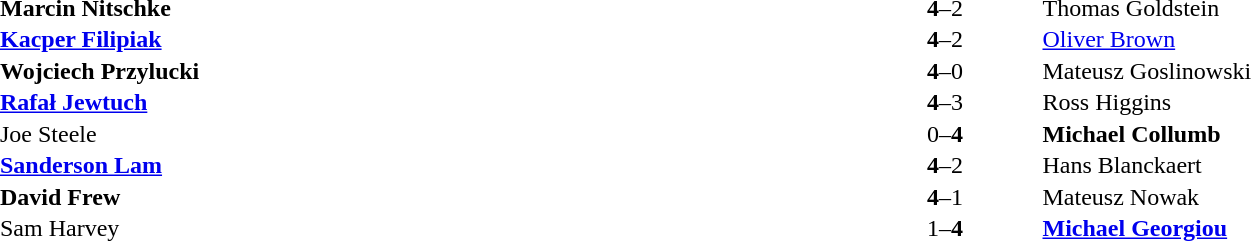<table width="100%" cellspacing="1">
<tr>
<th width=45%></th>
<th width=10%></th>
<th width=45%></th>
</tr>
<tr>
<td> <strong>Marcin Nitschke</strong></td>
<td align="center"><strong>4</strong>–2</td>
<td> Thomas Goldstein</td>
</tr>
<tr>
<td> <strong><a href='#'>Kacper Filipiak</a></strong></td>
<td align="center"><strong>4</strong>–2</td>
<td> <a href='#'>Oliver Brown</a></td>
</tr>
<tr>
<td> <strong>Wojciech Przylucki</strong></td>
<td align="center"><strong>4</strong>–0</td>
<td> Mateusz Goslinowski</td>
</tr>
<tr>
<td> <strong><a href='#'>Rafał Jewtuch</a></strong></td>
<td align="center"><strong>4</strong>–3</td>
<td> Ross Higgins</td>
</tr>
<tr>
<td> Joe Steele</td>
<td align="center">0–<strong>4</strong></td>
<td> <strong>Michael Collumb</strong></td>
</tr>
<tr>
<td> <strong><a href='#'>Sanderson Lam</a></strong></td>
<td align="center"><strong>4</strong>–2</td>
<td> Hans Blanckaert</td>
</tr>
<tr>
<td> <strong>David Frew</strong></td>
<td align="center"><strong>4</strong>–1</td>
<td> Mateusz Nowak</td>
</tr>
<tr>
<td> Sam Harvey</td>
<td align="center">1–<strong>4</strong></td>
<td> <strong><a href='#'>Michael Georgiou</a></strong></td>
</tr>
</table>
